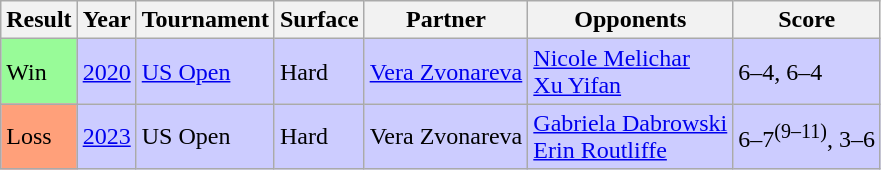<table class="sortable wikitable nowrap">
<tr>
<th>Result</th>
<th>Year</th>
<th>Tournament</th>
<th>Surface</th>
<th>Partner</th>
<th>Opponents</th>
<th class=unsortable>Score</th>
</tr>
<tr bgcolor=ccccff>
<td style="background:#98fb98;">Win</td>
<td><a href='#'>2020</a></td>
<td><a href='#'>US Open</a></td>
<td>Hard</td>
<td> <a href='#'>Vera Zvonareva</a></td>
<td> <a href='#'>Nicole Melichar</a> <br>  <a href='#'>Xu Yifan</a></td>
<td>6–4, 6–4</td>
</tr>
<tr bgcolor=ccccff>
<td style="background:#ffa07a;">Loss</td>
<td><a href='#'>2023</a></td>
<td>US Open</td>
<td>Hard</td>
<td> Vera Zvonareva</td>
<td> <a href='#'>Gabriela Dabrowski</a> <br>  <a href='#'>Erin Routliffe</a></td>
<td>6–7<sup>(9–11)</sup>, 3–6</td>
</tr>
</table>
